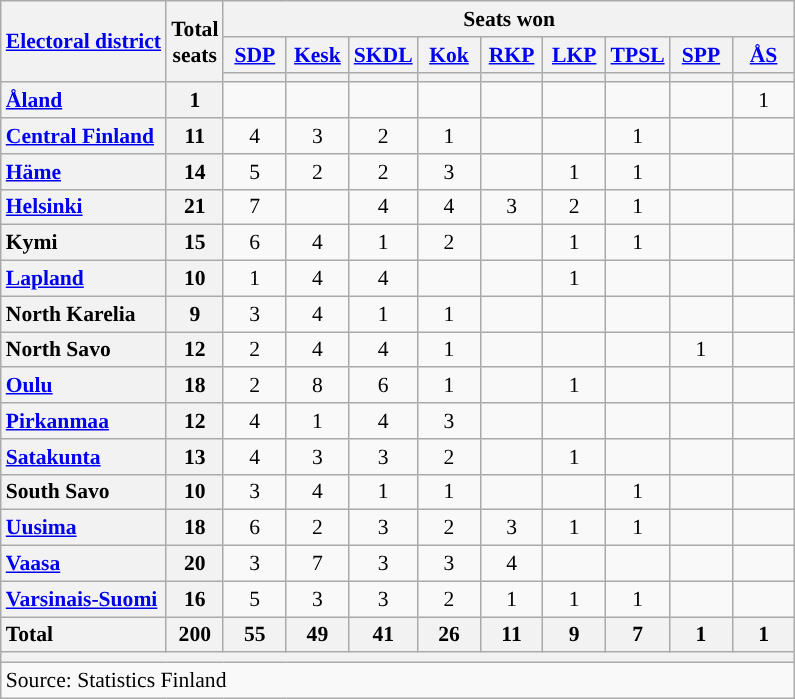<table class="wikitable" style="text-align:center; font-size: 0.9em;">
<tr>
<th rowspan="3"><a href='#'>Electoral district</a></th>
<th rowspan="3">Total<br>seats</th>
<th colspan="9">Seats won</th>
</tr>
<tr>
<th class="unsortable" style="width:35px;"><a href='#'>SDP</a></th>
<th class="unsortable" style="width:35px;"><a href='#'>Kesk</a></th>
<th class="unsortable" style="width:35px;"><a href='#'>SKDL</a></th>
<th class="unsortable" style="width:35px;"><a href='#'>Kok</a></th>
<th class="unsortable" style="width:35px;"><a href='#'>RKP</a></th>
<th class="unsortable" style="width:35px;"><a href='#'>LKP</a></th>
<th class="unsortable" style="width:35px;"><a href='#'>TPSL</a></th>
<th class="unsortable" style="width:35px;"><a href='#'>SPP</a></th>
<th class="unsortable" style="width:35px;"><a href='#'>ÅS</a></th>
</tr>
<tr>
<th style="background:"></th>
<th style="background:"></th>
<th style="background:"></th>
<th style="background:"></th>
<th style="background:"></th>
<th style="background:"></th>
<th style="background:"></th>
<th style="background:"></th>
<th style="background:"></th>
</tr>
<tr>
<th style="text-align: left;"><a href='#'>Åland</a></th>
<th>1</th>
<td></td>
<td></td>
<td></td>
<td></td>
<td></td>
<td></td>
<td></td>
<td></td>
<td>1</td>
</tr>
<tr>
<th style="text-align: left;"><a href='#'>Central Finland</a></th>
<th>11</th>
<td>4</td>
<td>3</td>
<td>2</td>
<td>1</td>
<td></td>
<td></td>
<td>1</td>
<td></td>
<td></td>
</tr>
<tr>
<th style="text-align: left;"><a href='#'>Häme</a></th>
<th>14</th>
<td>5</td>
<td>2</td>
<td>2</td>
<td>3</td>
<td></td>
<td>1</td>
<td>1</td>
<td></td>
<td></td>
</tr>
<tr>
<th style="text-align: left;"><a href='#'>Helsinki</a></th>
<th>21</th>
<td>7</td>
<td></td>
<td>4</td>
<td>4</td>
<td>3</td>
<td>2</td>
<td>1</td>
<td></td>
<td></td>
</tr>
<tr>
<th style="text-align: left;">Kymi</th>
<th>15</th>
<td>6</td>
<td>4</td>
<td>1</td>
<td>2</td>
<td></td>
<td>1</td>
<td>1</td>
<td></td>
<td></td>
</tr>
<tr>
<th style="text-align: left;"><a href='#'>Lapland</a></th>
<th>10</th>
<td>1</td>
<td>4</td>
<td>4</td>
<td></td>
<td></td>
<td>1</td>
<td></td>
<td></td>
<td></td>
</tr>
<tr>
<th style="text-align: left;">North Karelia</th>
<th>9</th>
<td>3</td>
<td>4</td>
<td>1</td>
<td>1</td>
<td></td>
<td></td>
<td></td>
<td></td>
<td></td>
</tr>
<tr>
<th style="text-align: left;">North Savo</th>
<th>12</th>
<td>2</td>
<td>4</td>
<td>4</td>
<td>1</td>
<td></td>
<td></td>
<td></td>
<td>1</td>
<td></td>
</tr>
<tr>
<th style="text-align: left;"><a href='#'>Oulu</a></th>
<th>18</th>
<td>2</td>
<td>8</td>
<td>6</td>
<td>1</td>
<td></td>
<td>1</td>
<td></td>
<td></td>
<td></td>
</tr>
<tr>
<th style="text-align: left;"><a href='#'>Pirkanmaa</a></th>
<th>12</th>
<td>4</td>
<td>1</td>
<td>4</td>
<td>3</td>
<td></td>
<td></td>
<td></td>
<td></td>
<td></td>
</tr>
<tr>
<th style="text-align: left;"><a href='#'>Satakunta</a></th>
<th>13</th>
<td>4</td>
<td>3</td>
<td>3</td>
<td>2</td>
<td></td>
<td>1</td>
<td></td>
<td></td>
<td></td>
</tr>
<tr>
<th style="text-align: left;">South Savo</th>
<th>10</th>
<td>3</td>
<td>4</td>
<td>1</td>
<td>1</td>
<td></td>
<td></td>
<td>1</td>
<td></td>
<td></td>
</tr>
<tr>
<th style="text-align: left;"><a href='#'>Uusima</a></th>
<th>18</th>
<td>6</td>
<td>2</td>
<td>3</td>
<td>2</td>
<td>3</td>
<td>1</td>
<td>1</td>
<td></td>
<td></td>
</tr>
<tr>
<th style="text-align: left;"><a href='#'>Vaasa</a></th>
<th>20</th>
<td>3</td>
<td>7</td>
<td>3</td>
<td>3</td>
<td>4</td>
<td></td>
<td></td>
<td></td>
<td></td>
</tr>
<tr>
<th style="text-align: left;"><a href='#'>Varsinais-Suomi</a></th>
<th>16</th>
<td>5</td>
<td>3</td>
<td>3</td>
<td>2</td>
<td>1</td>
<td>1</td>
<td>1</td>
<td></td>
<td></td>
</tr>
<tr class="sortbottom">
<th style="text-align: left;">Total</th>
<th>200</th>
<th>55</th>
<th>49</th>
<th>41</th>
<th>26</th>
<th>11</th>
<th>9</th>
<th>7</th>
<th>1</th>
<th>1</th>
</tr>
<tr>
<th colspan="11"></th>
</tr>
<tr>
<td colspan="11" align=left>Source: Statistics Finland</td>
</tr>
</table>
